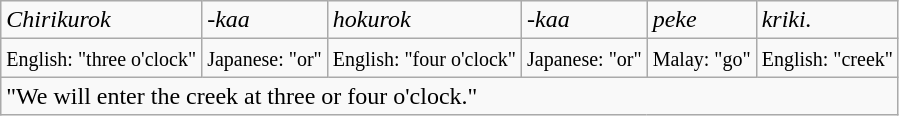<table class="wikitable">
<tr>
<td><em>Chirikurok</em></td>
<td><em>-kaa</em></td>
<td><em>hokurok</em></td>
<td><em>-kaa</em></td>
<td><em>peke</em></td>
<td><em>kriki.</em></td>
</tr>
<tr style="text-size: 50%;">
<td><small>English: "three o'clock"</small></td>
<td><small>Japanese: "or"</small></td>
<td><small>English: "four o'clock"</small></td>
<td><small>Japanese: "or"</small></td>
<td><small>Malay: "go"</small></td>
<td><small>English: "creek"</small></td>
</tr>
<tr>
<td colspan="6">"We will enter the creek at three or four o'clock."</td>
</tr>
</table>
